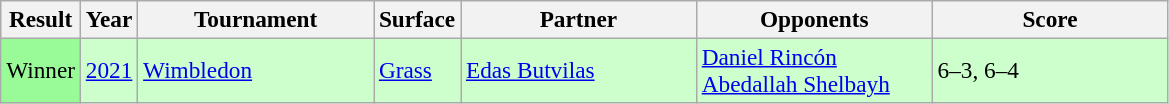<table class="sortable wikitable" style=font-size:97%>
<tr>
<th>Result</th>
<th>Year</th>
<th width=150>Tournament</th>
<th>Surface</th>
<th width=150>Partner</th>
<th width=150>Opponents</th>
<th width=150>Score</th>
</tr>
<tr bgcolor=ccffcc>
<td style="background:#98fb98;">Winner</td>
<td><a href='#'>2021</a></td>
<td> <a href='#'>Wimbledon</a></td>
<td><a href='#'>Grass</a></td>
<td> <a href='#'>Edas Butvilas</a></td>
<td> <a href='#'>Daniel Rincón</a><br> <a href='#'>Abedallah Shelbayh</a></td>
<td>6–3, 6–4</td>
</tr>
</table>
